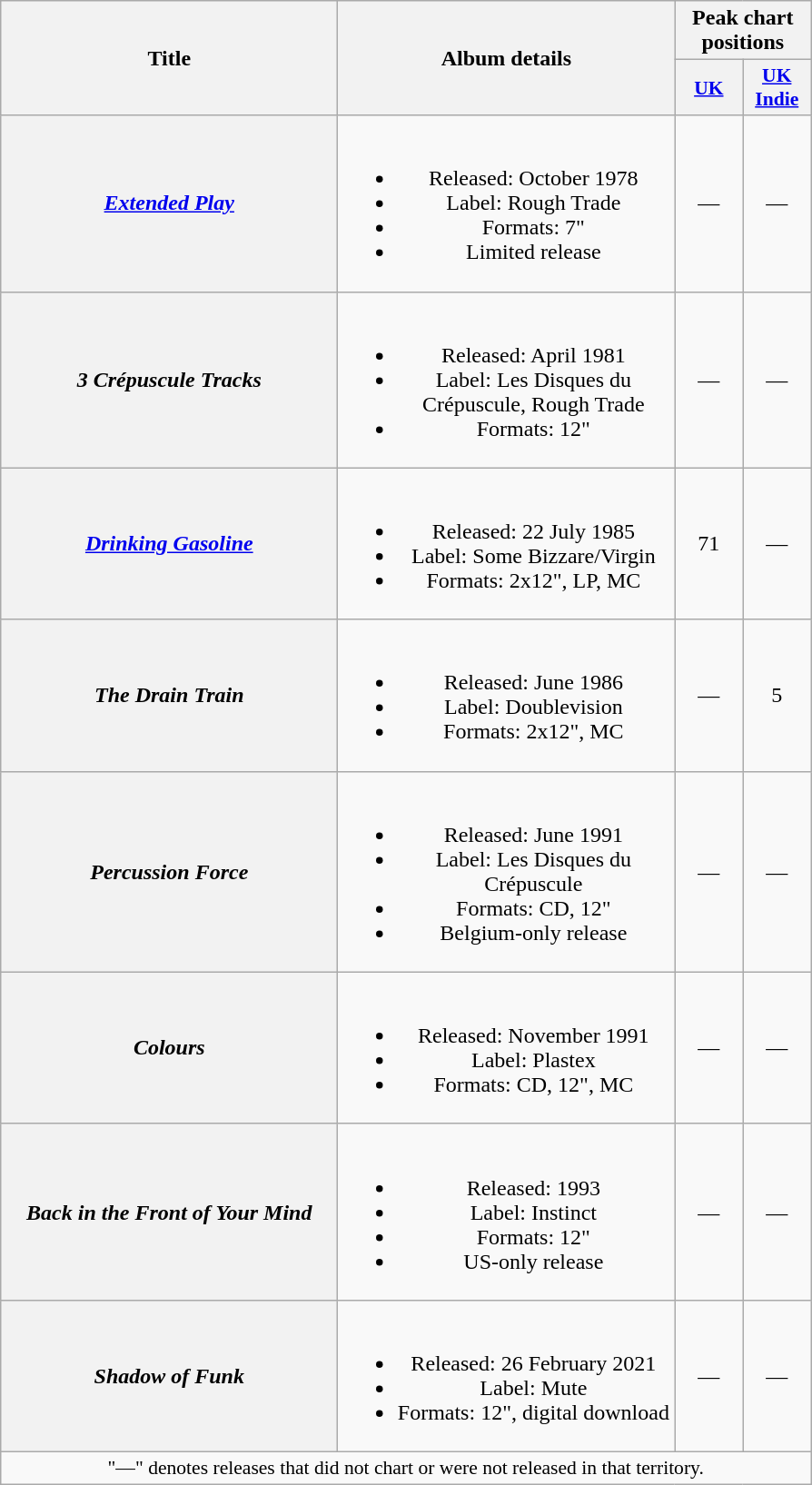<table class="wikitable plainrowheaders" style="text-align:center;">
<tr>
<th rowspan="2" scope="col" style="width:15em;">Title</th>
<th rowspan="2" scope="col" style="width:15em;">Album details</th>
<th colspan="2">Peak chart positions</th>
</tr>
<tr>
<th scope="col" style="width:3em;font-size:90%;"><a href='#'>UK</a><br></th>
<th scope="col" style="width:3em;font-size:90%;"><a href='#'>UK<br>Indie</a><br></th>
</tr>
<tr>
<th scope="row"><em><a href='#'>Extended Play</a></em></th>
<td><br><ul><li>Released: October 1978</li><li>Label: Rough Trade</li><li>Formats: 7"</li><li>Limited release</li></ul></td>
<td>—</td>
<td>—</td>
</tr>
<tr>
<th scope="row"><em>3 Crépuscule Tracks</em></th>
<td><br><ul><li>Released: April 1981</li><li>Label: Les Disques du Crépuscule, Rough Trade</li><li>Formats: 12"</li></ul></td>
<td>—</td>
<td>—</td>
</tr>
<tr>
<th scope="row"><em><a href='#'>Drinking Gasoline</a></em></th>
<td><br><ul><li>Released: 22 July 1985</li><li>Label: Some Bizzare/Virgin</li><li>Formats: 2x12", LP, MC</li></ul></td>
<td>71</td>
<td>—</td>
</tr>
<tr>
<th scope="row"><em>The Drain Train</em></th>
<td><br><ul><li>Released: June 1986</li><li>Label: Doublevision</li><li>Formats: 2x12", MC</li></ul></td>
<td>—</td>
<td>5</td>
</tr>
<tr>
<th scope="row"><em>Percussion Force</em></th>
<td><br><ul><li>Released: June 1991</li><li>Label: Les Disques du Crépuscule</li><li>Formats: CD, 12"</li><li>Belgium-only release</li></ul></td>
<td>—</td>
<td>—</td>
</tr>
<tr>
<th scope="row"><em>Colours</em></th>
<td><br><ul><li>Released: November 1991</li><li>Label: Plastex</li><li>Formats: CD, 12", MC</li></ul></td>
<td>—</td>
<td>—</td>
</tr>
<tr>
<th scope="row"><em>Back in the Front of Your Mind</em></th>
<td><br><ul><li>Released: 1993</li><li>Label: Instinct</li><li>Formats: 12"</li><li>US-only release</li></ul></td>
<td>—</td>
<td>—</td>
</tr>
<tr>
<th scope="row"><em>Shadow of Funk</em></th>
<td><br><ul><li>Released: 26 February 2021</li><li>Label: Mute</li><li>Formats: 12", digital download</li></ul></td>
<td>—</td>
<td>—</td>
</tr>
<tr>
<td colspan="4" style="font-size:90%">"—" denotes releases that did not chart or were not released in that territory.</td>
</tr>
</table>
